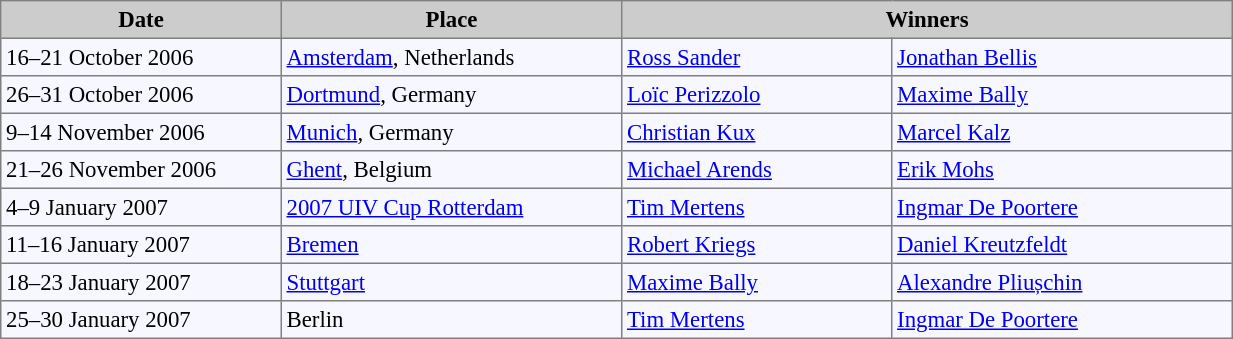<table bgcolor="#f7f8ff" cellpadding="3" cellspacing="0" border="1" style="font-size: 95%; border: gray solid 1px; border-collapse: collapse;">
<tr bgcolor="#CCCCCC">
<td align="center" width="180"><strong>Date</strong></td>
<td align="center" width="220"><strong>Place</strong></td>
<td align="center" width="400" colspan=2><strong>Winners</strong></td>
</tr>
<tr align="left" valign=top>
<td>16–21 October 2006</td>
<td> <a href='#'>Amsterdam</a>, Netherlands</td>
<td> <a href='#'>Ross Sander</a></td>
<td> <a href='#'>Jonathan Bellis</a></td>
</tr>
<tr align="left" valign=top>
<td>26–31 October 2006</td>
<td> <a href='#'>Dortmund</a>, Germany</td>
<td> <a href='#'>Loïc Perizzolo</a></td>
<td> <a href='#'>Maxime Bally</a></td>
</tr>
<tr align="left" valign=top>
<td>9–14 November 2006</td>
<td> <a href='#'>Munich</a>, Germany</td>
<td> <a href='#'>Christian Kux</a></td>
<td> <a href='#'>Marcel Kalz</a></td>
</tr>
<tr align="left" valign=top>
<td>21–26 November 2006</td>
<td> <a href='#'>Ghent</a>, Belgium</td>
<td> <a href='#'>Michael Arends</a></td>
<td> <a href='#'>Erik Mohs</a></td>
</tr>
<tr align="left" valign=top>
<td>4–9 January 2007</td>
<td> <a href='#'>2007 UIV Cup Rotterdam</a></td>
<td> <a href='#'>Tim Mertens</a></td>
<td> <a href='#'>Ingmar De Poortere</a></td>
</tr>
<tr align="left" valign=top>
<td>11–16 January 2007</td>
<td> <a href='#'>Bremen</a></td>
<td> <a href='#'>Robert Kriegs</a></td>
<td> <a href='#'>Daniel Kreutzfeldt</a></td>
</tr>
<tr align="left" valign=top>
<td>18–23 January 2007</td>
<td> <a href='#'>Stuttgart</a></td>
<td> <a href='#'>Maxime Bally</a></td>
<td> <a href='#'>Alexandre Pliușchin</a></td>
</tr>
<tr align="left" valign=top>
<td>25–30 January 2007</td>
<td> Berlin</td>
<td> <a href='#'>Tim Mertens</a></td>
<td> <a href='#'>Ingmar De Poortere</a></td>
</tr>
</table>
